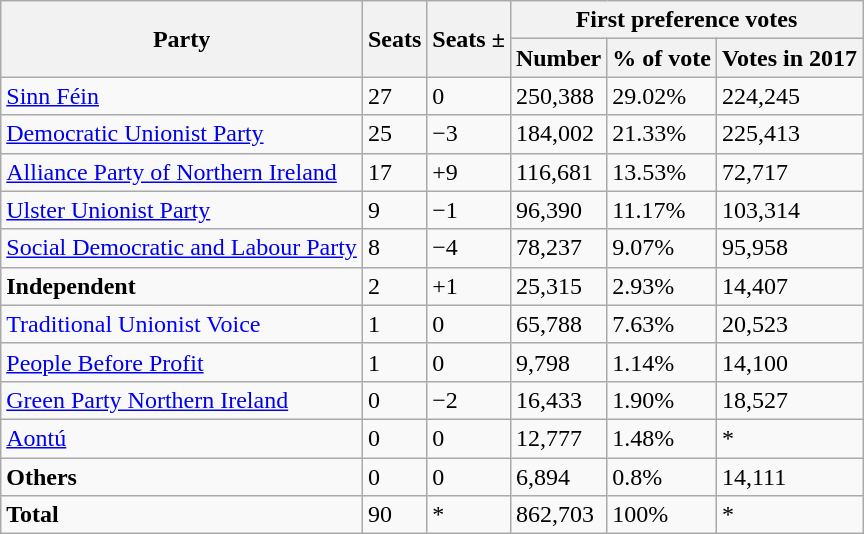<table class="wikitable">
<tr>
<th rowspan="2">Party</th>
<th rowspan="2">Seats</th>
<th rowspan="2">Seats ±</th>
<th colspan="3">First preference votes</th>
</tr>
<tr>
<th>Number</th>
<th>% of vote</th>
<th>Votes in 2017</th>
</tr>
<tr style="text-align:left;">
<td><a href='#'>Sinn Féin</a></td>
<td>27</td>
<td>0</td>
<td>250,388</td>
<td>29.02%</td>
<td>224,245</td>
</tr>
<tr style="text-align:left;">
<td><a href='#'>Democratic Unionist Party</a></td>
<td>25</td>
<td>−3</td>
<td>184,002</td>
<td>21.33%</td>
<td>225,413</td>
</tr>
<tr style="text-align:left;">
<td><a href='#'>Alliance Party of Northern Ireland</a></td>
<td>17</td>
<td>+9</td>
<td>116,681</td>
<td>13.53%</td>
<td>72,717</td>
</tr>
<tr style="text-align:left;">
<td><a href='#'>Ulster Unionist Party</a></td>
<td>9</td>
<td>−1</td>
<td>96,390</td>
<td>11.17%</td>
<td>103,314</td>
</tr>
<tr style="text-align:left;">
<td><a href='#'>Social Democratic and Labour Party</a></td>
<td>8</td>
<td>−4</td>
<td>78,237</td>
<td>9.07%</td>
<td>95,958</td>
</tr>
<tr style="text-align:left;">
<td><strong>Independent</strong></td>
<td>2</td>
<td>+1</td>
<td>25,315</td>
<td>2.93%</td>
<td>14,407</td>
</tr>
<tr style="text-align:left;">
<td style="color: Blue">Traditional Unionist Voice</td>
<td>1</td>
<td>0</td>
<td>65,788</td>
<td>7.63%</td>
<td>20,523</td>
</tr>
<tr style="text-align:left;">
<td><a href='#'>People Before Profit</a></td>
<td>1</td>
<td>0</td>
<td>9,798</td>
<td>1.14%</td>
<td>14,100</td>
</tr>
<tr style="text-align:left;">
<td><a href='#'>Green Party Northern Ireland</a></td>
<td>0</td>
<td>−2</td>
<td>16,433</td>
<td>1.90%</td>
<td>18,527</td>
</tr>
<tr style="text-align:left;">
<td><a href='#'>Aontú</a></td>
<td>0</td>
<td>0</td>
<td>12,777</td>
<td>1.48%</td>
<td>*</td>
</tr>
<tr style="text-align:left;">
<td><strong>Others</strong></td>
<td>0</td>
<td>0</td>
<td>6,894</td>
<td>0.8%</td>
<td>14,111</td>
</tr>
<tr style="text-align:left;">
<td><strong>Total</strong></td>
<td>90</td>
<td>*</td>
<td>862,703</td>
<td>100%</td>
<td>*</td>
</tr>
</table>
